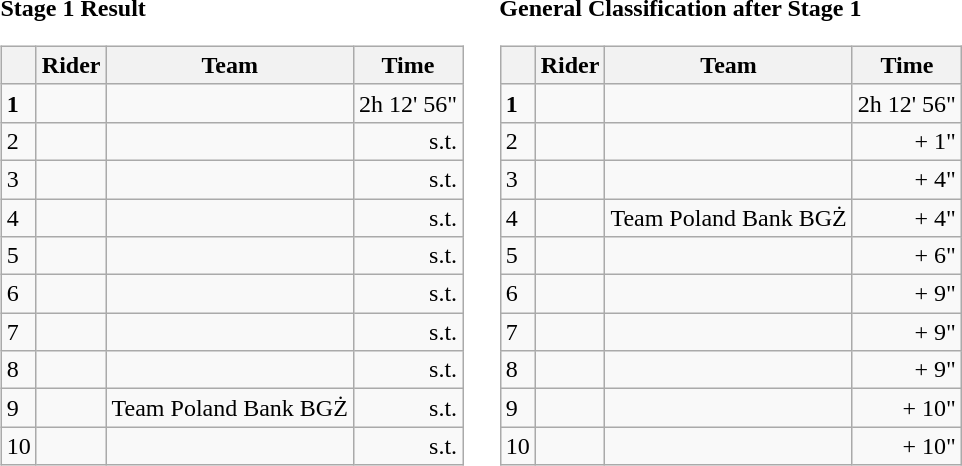<table>
<tr>
<td><strong>Stage 1 Result</strong><br><table class="wikitable">
<tr>
<th></th>
<th>Rider</th>
<th>Team</th>
<th>Time</th>
</tr>
<tr>
<td><strong>1 </strong></td>
<td><strong> </strong></td>
<td><strong> </strong></td>
<td align="right">2h 12' 56"</td>
</tr>
<tr>
<td>2</td>
<td></td>
<td></td>
<td align="right">s.t.</td>
</tr>
<tr>
<td>3</td>
<td></td>
<td></td>
<td align="right">s.t.</td>
</tr>
<tr>
<td>4</td>
<td></td>
<td></td>
<td align="right">s.t.</td>
</tr>
<tr>
<td>5</td>
<td></td>
<td></td>
<td align="right">s.t.</td>
</tr>
<tr>
<td>6</td>
<td></td>
<td></td>
<td align="right">s.t.</td>
</tr>
<tr>
<td>7</td>
<td></td>
<td></td>
<td align="right">s.t.</td>
</tr>
<tr>
<td>8</td>
<td></td>
<td></td>
<td align="right">s.t.</td>
</tr>
<tr>
<td>9</td>
<td></td>
<td>Team Poland Bank BGŻ</td>
<td align="right">s.t.</td>
</tr>
<tr>
<td>10</td>
<td></td>
<td></td>
<td align="right">s.t.</td>
</tr>
</table>
</td>
<td></td>
<td><strong>General Classification after Stage 1</strong><br><table class="wikitable">
<tr>
<th></th>
<th>Rider</th>
<th>Team</th>
<th>Time</th>
</tr>
<tr>
<td><strong>1 </strong></td>
<td><strong> </strong> </td>
<td><strong> </strong></td>
<td align="right">2h 12' 56"</td>
</tr>
<tr>
<td>2</td>
<td> </td>
<td></td>
<td align="right">+ 1"</td>
</tr>
<tr>
<td>3</td>
<td></td>
<td></td>
<td align="right">+ 4"</td>
</tr>
<tr>
<td>4</td>
<td> </td>
<td>Team Poland Bank BGŻ</td>
<td align="right">+ 4"</td>
</tr>
<tr>
<td>5</td>
<td></td>
<td></td>
<td align="right">+ 6"</td>
</tr>
<tr>
<td>6</td>
<td></td>
<td></td>
<td align="right">+ 9"</td>
</tr>
<tr>
<td>7</td>
<td></td>
<td></td>
<td align="right">+ 9"</td>
</tr>
<tr>
<td>8</td>
<td></td>
<td></td>
<td align="right">+ 9"</td>
</tr>
<tr>
<td>9</td>
<td></td>
<td></td>
<td align="right">+ 10"</td>
</tr>
<tr>
<td>10</td>
<td></td>
<td></td>
<td align="right">+ 10"</td>
</tr>
</table>
</td>
</tr>
</table>
